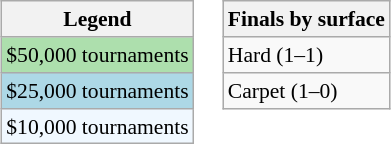<table>
<tr valign=top style=font-size:90%>
<td><br><table class=wikitable>
<tr>
<th>Legend</th>
</tr>
<tr bgcolor=addfad>
<td>$50,000 tournaments</td>
</tr>
<tr bgcolor=lightblue>
<td>$25,000 tournaments</td>
</tr>
<tr bgcolor=f0f8ff>
<td>$10,000 tournaments</td>
</tr>
</table>
</td>
<td><br><table class=wikitable>
<tr>
<th>Finals by surface</th>
</tr>
<tr>
<td>Hard (1–1)</td>
</tr>
<tr>
<td>Carpet (1–0)</td>
</tr>
</table>
</td>
<td></td>
</tr>
</table>
